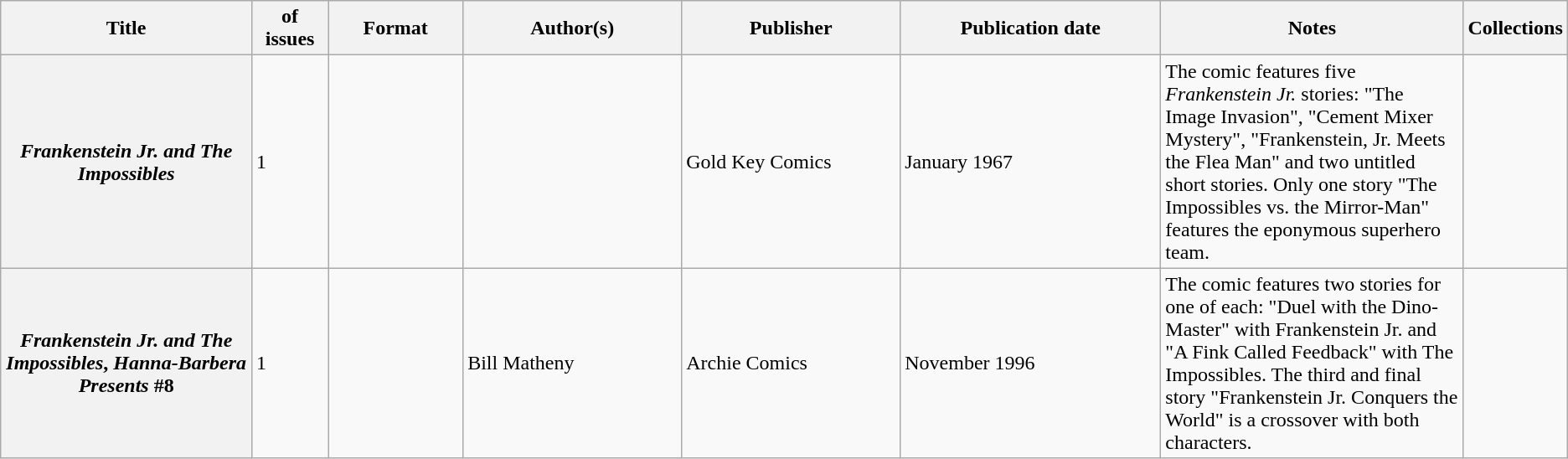<table class="wikitable">
<tr>
<th>Title</th>
<th style="width:40pt"> of issues</th>
<th style="width:75pt">Format</th>
<th style="width:125pt">Author(s)</th>
<th style="width:125pt">Publisher</th>
<th style="width:150pt">Publication date</th>
<th style="width:175pt">Notes</th>
<th>Collections</th>
</tr>
<tr>
<th><em>Frankenstein Jr. and The Impossibles</em></th>
<td>1</td>
<td></td>
<td></td>
<td>Gold Key Comics</td>
<td>January 1967</td>
<td>The comic features five <em>Frankenstein Jr.</em> stories: "The Image Invasion", "Cement Mixer Mystery", "Frankenstein, Jr. Meets the Flea Man" and two untitled short stories. Only one story "The Impossibles vs. the Mirror-Man" features the eponymous superhero team.</td>
<td></td>
</tr>
<tr>
<th><em>Frankenstein Jr. and The Impossibles</em>, <em>Hanna-Barbera Presents</em> #8</th>
<td>1</td>
<td></td>
<td>Bill Matheny</td>
<td>Archie Comics</td>
<td>November 1996</td>
<td>The comic features two stories for one of each: "Duel with the Dino-Master" with Frankenstein Jr. and "A Fink Called Feedback" with The Impossibles. The third and final story "Frankenstein Jr. Conquers the World" is a crossover with both characters.</td>
<td></td>
</tr>
</table>
